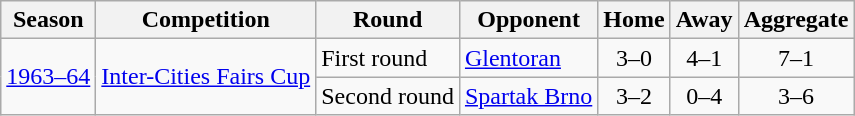<table class="wikitable">
<tr>
<th>Season</th>
<th>Competition</th>
<th>Round</th>
<th>Opponent</th>
<th>Home</th>
<th>Away</th>
<th>Aggregate</th>
</tr>
<tr>
<td rowspan="2"><a href='#'>1963–64</a></td>
<td rowspan="2"><a href='#'>Inter-Cities Fairs Cup</a></td>
<td>First round</td>
<td> <a href='#'>Glentoran</a></td>
<td align="center">3–0</td>
<td align="center">4–1</td>
<td align="center">7–1</td>
</tr>
<tr>
<td>Second round</td>
<td> <a href='#'>Spartak Brno</a></td>
<td align="center">3–2</td>
<td align="center">0–4</td>
<td align="center">3–6</td>
</tr>
</table>
